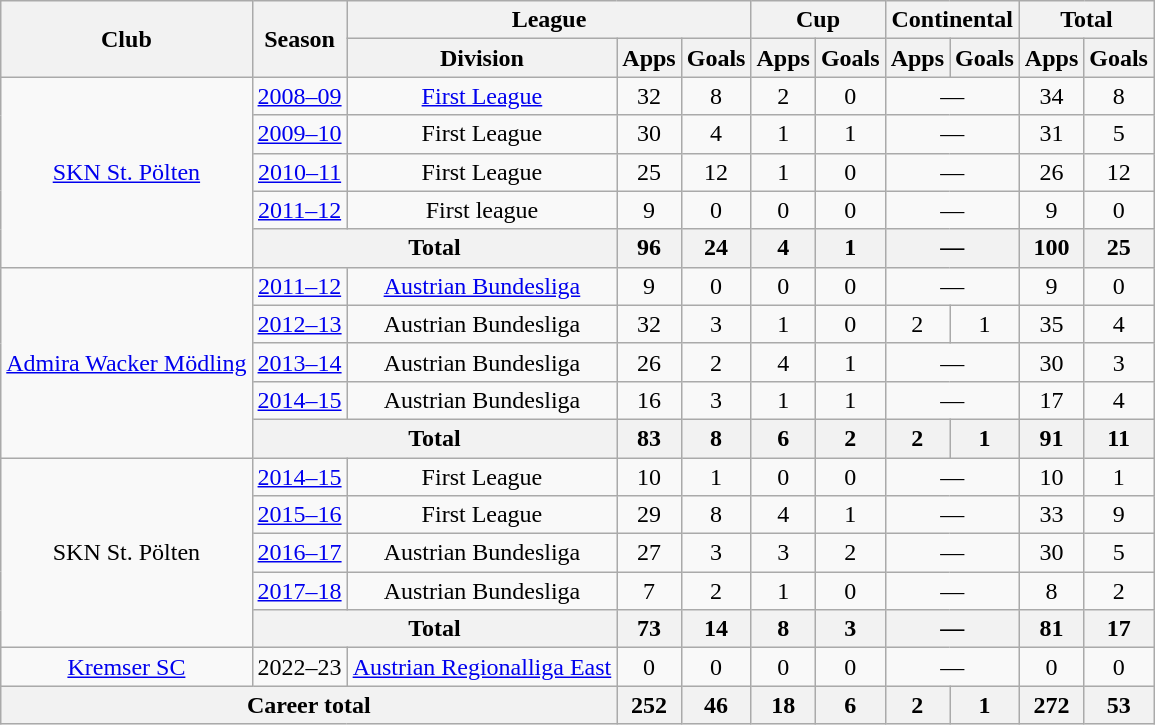<table class="wikitable" style="text-align:center">
<tr>
<th rowspan="2">Club</th>
<th rowspan="2">Season</th>
<th colspan="3">League</th>
<th colspan="2">Cup</th>
<th colspan="2">Continental</th>
<th colspan="2">Total</th>
</tr>
<tr>
<th>Division</th>
<th>Apps</th>
<th>Goals</th>
<th>Apps</th>
<th>Goals</th>
<th>Apps</th>
<th>Goals</th>
<th>Apps</th>
<th>Goals</th>
</tr>
<tr>
<td rowspan="5"><a href='#'>SKN St. Pölten</a></td>
<td><a href='#'>2008–09</a></td>
<td><a href='#'>First League</a></td>
<td>32</td>
<td>8</td>
<td>2</td>
<td>0</td>
<td colspan="2">—</td>
<td>34</td>
<td>8</td>
</tr>
<tr>
<td><a href='#'>2009–10</a></td>
<td>First League</td>
<td>30</td>
<td>4</td>
<td>1</td>
<td>1</td>
<td colspan="2">—</td>
<td>31</td>
<td>5</td>
</tr>
<tr>
<td><a href='#'>2010–11</a></td>
<td>First League</td>
<td>25</td>
<td>12</td>
<td>1</td>
<td>0</td>
<td colspan="2">—</td>
<td>26</td>
<td>12</td>
</tr>
<tr>
<td><a href='#'>2011–12</a></td>
<td>First league</td>
<td>9</td>
<td>0</td>
<td>0</td>
<td>0</td>
<td colspan="2">—</td>
<td>9</td>
<td>0</td>
</tr>
<tr>
<th colspan="2">Total</th>
<th>96</th>
<th>24</th>
<th>4</th>
<th>1</th>
<th colspan="2">—</th>
<th>100</th>
<th>25</th>
</tr>
<tr>
<td rowspan="5"><a href='#'>Admira Wacker Mödling</a></td>
<td><a href='#'>2011–12</a></td>
<td><a href='#'>Austrian Bundesliga</a></td>
<td>9</td>
<td>0</td>
<td>0</td>
<td>0</td>
<td colspan="2">—</td>
<td>9</td>
<td>0</td>
</tr>
<tr>
<td><a href='#'>2012–13</a></td>
<td>Austrian Bundesliga</td>
<td>32</td>
<td>3</td>
<td>1</td>
<td>0</td>
<td>2</td>
<td>1</td>
<td>35</td>
<td>4</td>
</tr>
<tr>
<td><a href='#'>2013–14</a></td>
<td>Austrian Bundesliga</td>
<td>26</td>
<td>2</td>
<td>4</td>
<td>1</td>
<td colspan="2">—</td>
<td>30</td>
<td>3</td>
</tr>
<tr>
<td><a href='#'>2014–15</a></td>
<td>Austrian Bundesliga</td>
<td>16</td>
<td>3</td>
<td>1</td>
<td>1</td>
<td colspan="2">—</td>
<td>17</td>
<td>4</td>
</tr>
<tr>
<th colspan="2">Total</th>
<th>83</th>
<th>8</th>
<th>6</th>
<th>2</th>
<th>2</th>
<th>1</th>
<th>91</th>
<th>11</th>
</tr>
<tr>
<td rowspan="5">SKN St. Pölten</td>
<td><a href='#'>2014–15</a></td>
<td>First League</td>
<td>10</td>
<td>1</td>
<td>0</td>
<td>0</td>
<td colspan="2">—</td>
<td>10</td>
<td>1</td>
</tr>
<tr>
<td><a href='#'>2015–16</a></td>
<td>First League</td>
<td>29</td>
<td>8</td>
<td>4</td>
<td>1</td>
<td colspan="2">—</td>
<td>33</td>
<td>9</td>
</tr>
<tr>
<td><a href='#'>2016–17</a></td>
<td>Austrian Bundesliga</td>
<td>27</td>
<td>3</td>
<td>3</td>
<td>2</td>
<td colspan="2">—</td>
<td>30</td>
<td>5</td>
</tr>
<tr>
<td><a href='#'>2017–18</a></td>
<td>Austrian Bundesliga</td>
<td>7</td>
<td>2</td>
<td>1</td>
<td>0</td>
<td colspan="2">—</td>
<td>8</td>
<td>2</td>
</tr>
<tr>
<th colspan="2">Total</th>
<th>73</th>
<th>14</th>
<th>8</th>
<th>3</th>
<th colspan="2">—</th>
<th>81</th>
<th>17</th>
</tr>
<tr>
<td><a href='#'>Kremser SC</a></td>
<td>2022–23</td>
<td><a href='#'>Austrian Regionalliga East</a></td>
<td>0</td>
<td>0</td>
<td>0</td>
<td>0</td>
<td colspan="2">—</td>
<td>0</td>
<td>0</td>
</tr>
<tr>
<th colspan="3">Career total</th>
<th>252</th>
<th>46</th>
<th>18</th>
<th>6</th>
<th>2</th>
<th>1</th>
<th>272</th>
<th>53</th>
</tr>
</table>
